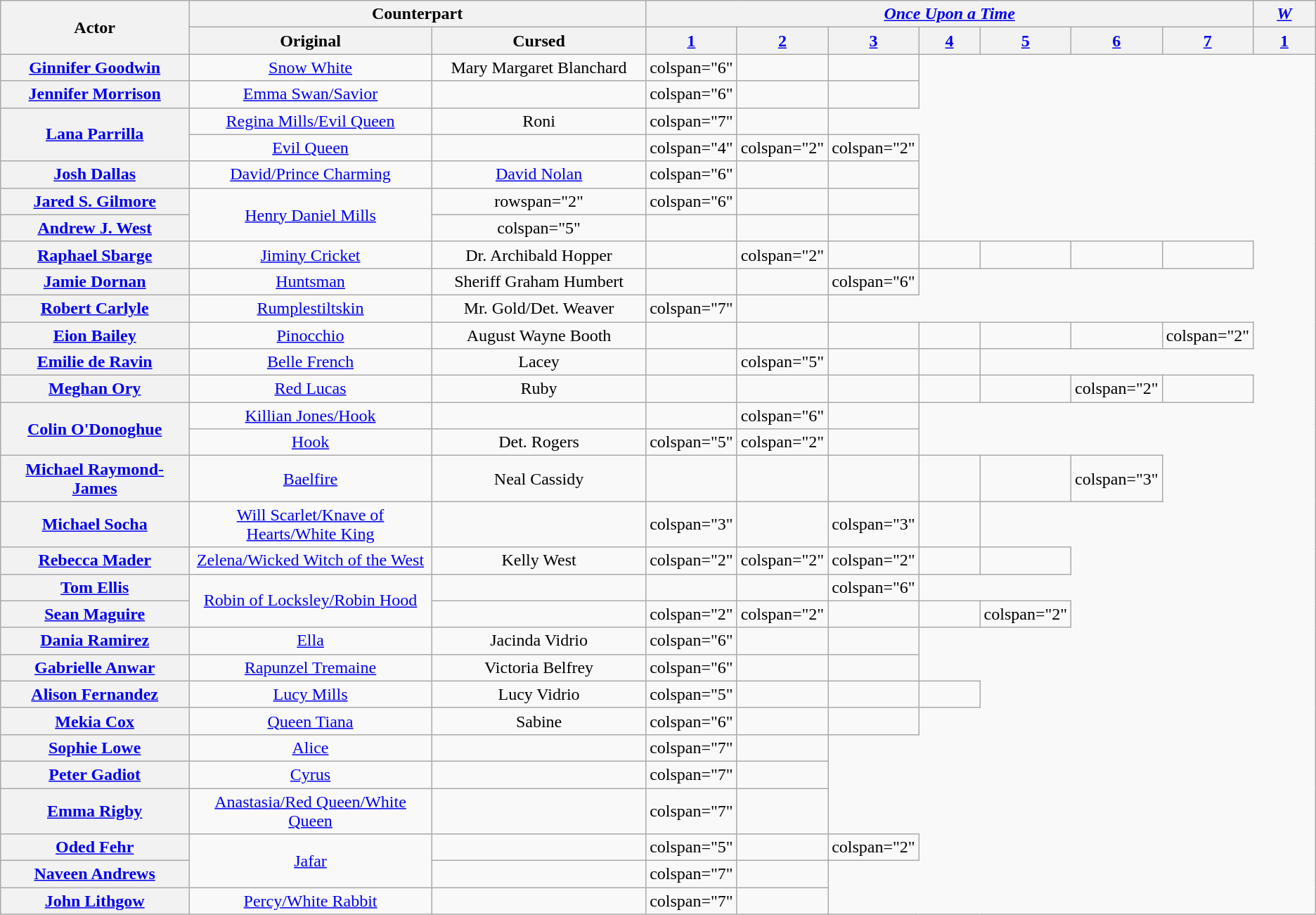<table class="wikitable" style="text-align:center;">
<tr>
<th rowspan="2" style="width:190px;">Actor</th>
<th colspan="2" style="width:470px;">Counterpart</th>
<th colspan="7"><em><a href='#'>Once Upon a Time</a></em></th>
<th><em><a href='#'>W</a></em></th>
</tr>
<tr>
<th style="width:250px;">Original</th>
<th style="width:220px;">Cursed</th>
<th style="width:60px;"><a href='#'>1</a></th>
<th style="width:60px;"><a href='#'>2</a></th>
<th style="width:60px;"><a href='#'>3</a></th>
<th style="width:60px;"><a href='#'>4</a></th>
<th style="width:60px;"><a href='#'>5</a></th>
<th style="width:60px;"><a href='#'>6</a></th>
<th style="width:60px;"><a href='#'>7</a></th>
<th style="width:60px;"><a href='#'>1</a></th>
</tr>
<tr>
<th><a href='#'>Ginnifer Goodwin</a></th>
<td><a href='#'>Snow White</a></td>
<td>Mary Margaret Blanchard</td>
<td>colspan="6" </td>
<td></td>
<td></td>
</tr>
<tr>
<th><a href='#'>Jennifer Morrison</a></th>
<td><a href='#'>Emma Swan/Savior</a></td>
<td></td>
<td>colspan="6" </td>
<td></td>
<td></td>
</tr>
<tr>
<th rowspan="2"><a href='#'>Lana Parrilla</a></th>
<td><a href='#'>Regina Mills/Evil Queen</a></td>
<td>Roni</td>
<td>colspan="7" </td>
<td></td>
</tr>
<tr>
<td><a href='#'>Evil Queen</a> </td>
<td></td>
<td>colspan="4" </td>
<td>colspan="2" </td>
<td>colspan="2" </td>
</tr>
<tr>
<th><a href='#'>Josh Dallas</a></th>
<td><a href='#'>David/Prince Charming</a></td>
<td><a href='#'>David Nolan</a></td>
<td>colspan="6" </td>
<td></td>
<td></td>
</tr>
<tr>
<th><a href='#'>Jared S. Gilmore</a></th>
<td rowspan="2"><a href='#'>Henry Daniel Mills</a></td>
<td>rowspan="2" </td>
<td>colspan="6" </td>
<td></td>
<td></td>
</tr>
<tr>
<th><a href='#'>Andrew J. West</a></th>
<td>colspan="5" </td>
<td></td>
<td></td>
<td></td>
</tr>
<tr>
<th><a href='#'>Raphael Sbarge</a></th>
<td><a href='#'>Jiminy Cricket</a></td>
<td>Dr. Archibald Hopper</td>
<td></td>
<td>colspan="2" </td>
<td></td>
<td></td>
<td></td>
<td></td>
<td></td>
</tr>
<tr>
<th><a href='#'>Jamie Dornan</a></th>
<td><a href='#'>Huntsman</a></td>
<td>Sheriff Graham Humbert</td>
<td></td>
<td></td>
<td>colspan="6" </td>
</tr>
<tr>
<th><a href='#'>Robert Carlyle</a></th>
<td><a href='#'>Rumplestiltskin</a></td>
<td>Mr. Gold/Det. Weaver</td>
<td>colspan="7" </td>
<td></td>
</tr>
<tr>
<th><a href='#'>Eion Bailey</a></th>
<td><a href='#'>Pinocchio</a></td>
<td>August Wayne Booth</td>
<td></td>
<td></td>
<td></td>
<td></td>
<td></td>
<td></td>
<td>colspan="2" </td>
</tr>
<tr>
<th><a href='#'>Emilie de Ravin</a></th>
<td><a href='#'>Belle French</a></td>
<td>Lacey</td>
<td></td>
<td>colspan="5" </td>
<td></td>
<td></td>
</tr>
<tr>
<th><a href='#'>Meghan Ory</a></th>
<td><a href='#'>Red Lucas</a></td>
<td>Ruby</td>
<td></td>
<td></td>
<td></td>
<td></td>
<td></td>
<td>colspan="2" </td>
<td></td>
</tr>
<tr>
<th rowspan="2"><a href='#'>Colin O'Donoghue</a></th>
<td><a href='#'>Killian Jones/Hook</a></td>
<td></td>
<td></td>
<td>colspan="6" </td>
<td></td>
</tr>
<tr>
<td><a href='#'>Hook</a> </td>
<td>Det. Rogers</td>
<td>colspan="5" </td>
<td>colspan="2" </td>
<td></td>
</tr>
<tr>
<th><a href='#'>Michael Raymond-James</a></th>
<td><a href='#'>Baelfire</a></td>
<td>Neal Cassidy</td>
<td></td>
<td></td>
<td></td>
<td></td>
<td></td>
<td>colspan="3" </td>
</tr>
<tr>
<th><a href='#'>Michael Socha</a></th>
<td><a href='#'>Will Scarlet/Knave of Hearts/White King</a></td>
<td></td>
<td>colspan="3" </td>
<td></td>
<td>colspan="3" </td>
<td></td>
</tr>
<tr>
<th><a href='#'>Rebecca Mader</a></th>
<td><a href='#'>Zelena/Wicked Witch of the West</a></td>
<td>Kelly West</td>
<td>colspan="2" </td>
<td>colspan="2" </td>
<td>colspan="2" </td>
<td></td>
<td></td>
</tr>
<tr>
<th><a href='#'>Tom Ellis</a></th>
<td rowspan="2"><a href='#'>Robin of Locksley/Robin Hood</a></td>
<td></td>
<td></td>
<td></td>
<td>colspan="6" </td>
</tr>
<tr>
<th><a href='#'>Sean Maguire</a></th>
<td></td>
<td>colspan="2" </td>
<td>colspan="2" </td>
<td></td>
<td></td>
<td>colspan="2" </td>
</tr>
<tr>
<th><a href='#'>Dania Ramirez</a></th>
<td><a href='#'>Ella</a></td>
<td>Jacinda Vidrio</td>
<td>colspan="6" </td>
<td></td>
<td></td>
</tr>
<tr>
<th><a href='#'>Gabrielle Anwar</a></th>
<td><a href='#'>Rapunzel Tremaine</a></td>
<td>Victoria Belfrey</td>
<td>colspan="6" </td>
<td></td>
<td></td>
</tr>
<tr>
<th><a href='#'>Alison Fernandez</a></th>
<td><a href='#'>Lucy Mills</a></td>
<td>Lucy Vidrio</td>
<td>colspan="5" </td>
<td></td>
<td></td>
<td></td>
</tr>
<tr>
<th><a href='#'>Mekia Cox</a></th>
<td><a href='#'>Queen Tiana</a></td>
<td>Sabine</td>
<td>colspan="6" </td>
<td></td>
<td></td>
</tr>
<tr>
<th><a href='#'>Sophie Lowe</a></th>
<td><a href='#'>Alice</a></td>
<td></td>
<td>colspan="7" </td>
<td></td>
</tr>
<tr>
<th><a href='#'>Peter Gadiot</a></th>
<td><a href='#'>Cyrus</a></td>
<td></td>
<td>colspan="7" </td>
<td></td>
</tr>
<tr>
<th><a href='#'>Emma Rigby</a></th>
<td><a href='#'>Anastasia/Red Queen/White Queen</a></td>
<td></td>
<td>colspan="7" </td>
<td></td>
</tr>
<tr>
<th><a href='#'>Oded Fehr</a></th>
<td rowspan="2"><a href='#'>Jafar</a></td>
<td></td>
<td>colspan="5" </td>
<td></td>
<td>colspan="2" </td>
</tr>
<tr>
<th><a href='#'>Naveen Andrews</a></th>
<td></td>
<td>colspan="7" </td>
<td></td>
</tr>
<tr>
<th><a href='#'>John Lithgow</a></th>
<td><a href='#'>Percy/White Rabbit</a></td>
<td></td>
<td>colspan="7" </td>
<td></td>
</tr>
</table>
